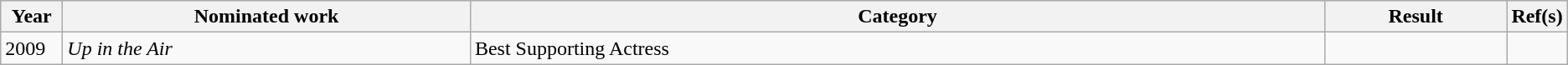<table class="wikitable">
<tr>
<th width=4%>Year</th>
<th width=27%>Nominated work</th>
<th width=57%>Category</th>
<th width=12%>Result</th>
<th width=4%>Ref(s)</th>
</tr>
<tr>
<td>2009</td>
<td><em>Up in the Air</em></td>
<td>Best Supporting Actress</td>
<td></td>
<td></td>
</tr>
</table>
